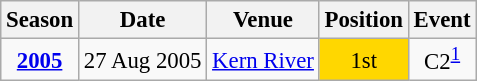<table class="wikitable" style="text-align:center; font-size:95%;">
<tr>
<th>Season</th>
<th>Date</th>
<th>Venue</th>
<th>Position</th>
<th>Event</th>
</tr>
<tr>
<td><strong><a href='#'>2005</a></strong></td>
<td align=right>27 Aug 2005</td>
<td align=left><a href='#'>Kern River</a></td>
<td bgcolor=gold>1st</td>
<td>C2<sup><a href='#'>1</a></sup></td>
</tr>
</table>
